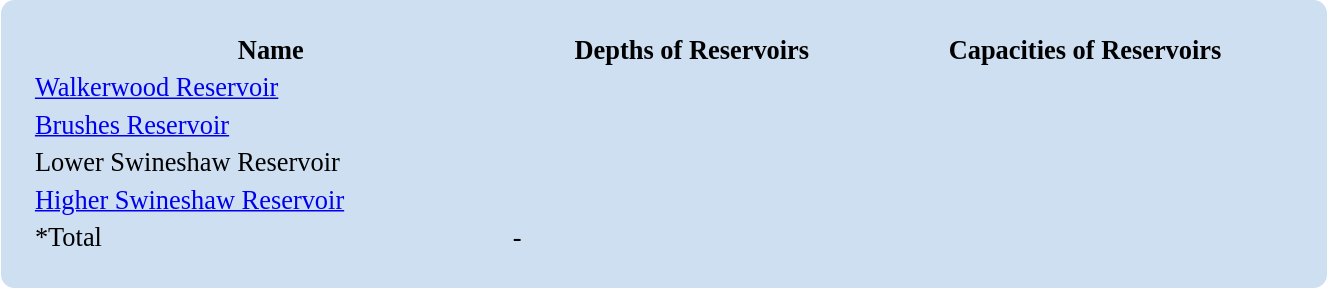<table style="width: 70%; margin-top: 8px; font-size: +1.1em; margin-left: auto; margin-right: auto; background-color:#cedff2; padding: 20px; border-radius: 9px;">
<tr>
<th>Name</th>
<th>Depths of Reservoirs</th>
<th>Capacities of Reservoirs</th>
</tr>
<tr>
<td><a href='#'>Walkerwood Reservoir</a></td>
<td></td>
<td></td>
</tr>
<tr>
<td><a href='#'>Brushes Reservoir</a></td>
<td></td>
<td></td>
</tr>
<tr>
<td>Lower Swineshaw Reservoir</td>
<td></td>
<td></td>
</tr>
<tr>
<td><a href='#'>Higher Swineshaw Reservoir</a></td>
<td></td>
<td></td>
</tr>
<tr>
<td>*Total</td>
<td>-</td>
<td> </td>
</tr>
</table>
